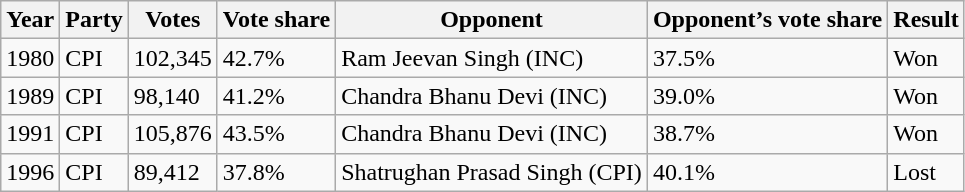<table class="wikitable">
<tr>
<th>Year</th>
<th>Party</th>
<th>Votes</th>
<th>Vote share</th>
<th>Opponent</th>
<th>Opponent’s vote share</th>
<th>Result</th>
</tr>
<tr>
<td>1980</td>
<td>CPI</td>
<td>102,345</td>
<td>42.7%</td>
<td>Ram Jeevan Singh (INC)</td>
<td>37.5%</td>
<td>Won</td>
</tr>
<tr>
<td>1989</td>
<td>CPI</td>
<td>98,140</td>
<td>41.2%</td>
<td>Chandra Bhanu Devi (INC)</td>
<td>39.0%</td>
<td>Won</td>
</tr>
<tr>
<td>1991</td>
<td>CPI</td>
<td>105,876</td>
<td>43.5%</td>
<td>Chandra Bhanu Devi (INC)</td>
<td>38.7%</td>
<td>Won</td>
</tr>
<tr>
<td>1996</td>
<td>CPI</td>
<td>89,412</td>
<td>37.8%</td>
<td>Shatrughan Prasad Singh (CPI)</td>
<td>40.1%</td>
<td>Lost</td>
</tr>
</table>
